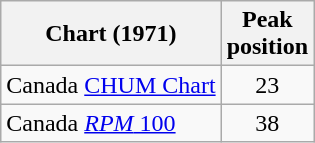<table class="wikitable">
<tr>
<th>Chart (1971)</th>
<th>Peak<br>position</th>
</tr>
<tr>
<td>Canada <a href='#'>CHUM Chart</a></td>
<td style="text-align:center;">23</td>
</tr>
<tr>
<td>Canada <a href='#'><em>RPM</em> 100</a></td>
<td style="text-align:center;">38</td>
</tr>
</table>
